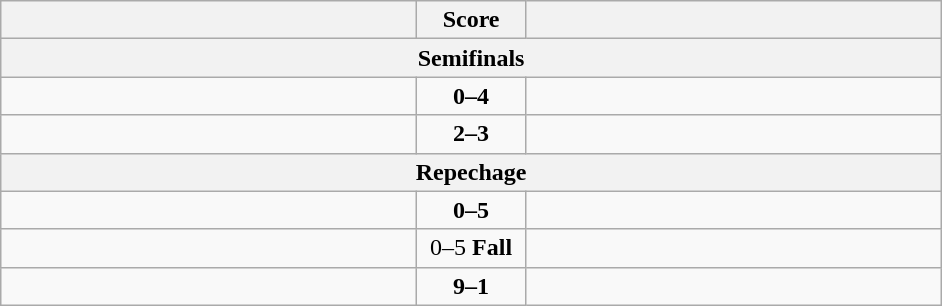<table class="wikitable" style="text-align: left;">
<tr>
<th align="right" width="270"></th>
<th width="65">Score</th>
<th align="left" width="270"></th>
</tr>
<tr>
<th colspan="3">Semifinals</th>
</tr>
<tr>
<td></td>
<td align=center><strong>0–4</strong></td>
<td><strong></strong></td>
</tr>
<tr>
<td></td>
<td align=center><strong>2–3</strong></td>
<td><strong></strong></td>
</tr>
<tr>
<th colspan="3">Repechage</th>
</tr>
<tr>
<td></td>
<td align=center><strong>0–5</strong></td>
<td><strong></strong></td>
</tr>
<tr>
<td></td>
<td align=center>0–5 <strong>Fall</strong></td>
<td><strong></strong></td>
</tr>
<tr>
<td><strong></strong></td>
<td align=center><strong>9–1</strong></td>
<td></td>
</tr>
</table>
